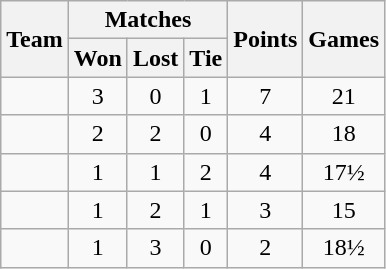<table class="wikitable" style="text-align:center">
<tr>
<th rowspan=2>Team</th>
<th colspan=3>Matches</th>
<th rowspan=2>Points</th>
<th rowspan=2>Games</th>
</tr>
<tr>
<th>Won</th>
<th>Lost</th>
<th>Tie</th>
</tr>
<tr>
<td align=left></td>
<td>3</td>
<td>0</td>
<td>1</td>
<td>7</td>
<td>21</td>
</tr>
<tr>
<td align=left></td>
<td>2</td>
<td>2</td>
<td>0</td>
<td>4</td>
<td>18</td>
</tr>
<tr>
<td align=left></td>
<td>1</td>
<td>1</td>
<td>2</td>
<td>4</td>
<td>17½</td>
</tr>
<tr>
<td align=left></td>
<td>1</td>
<td>2</td>
<td>1</td>
<td>3</td>
<td>15</td>
</tr>
<tr>
<td align=left></td>
<td>1</td>
<td>3</td>
<td>0</td>
<td>2</td>
<td>18½</td>
</tr>
</table>
